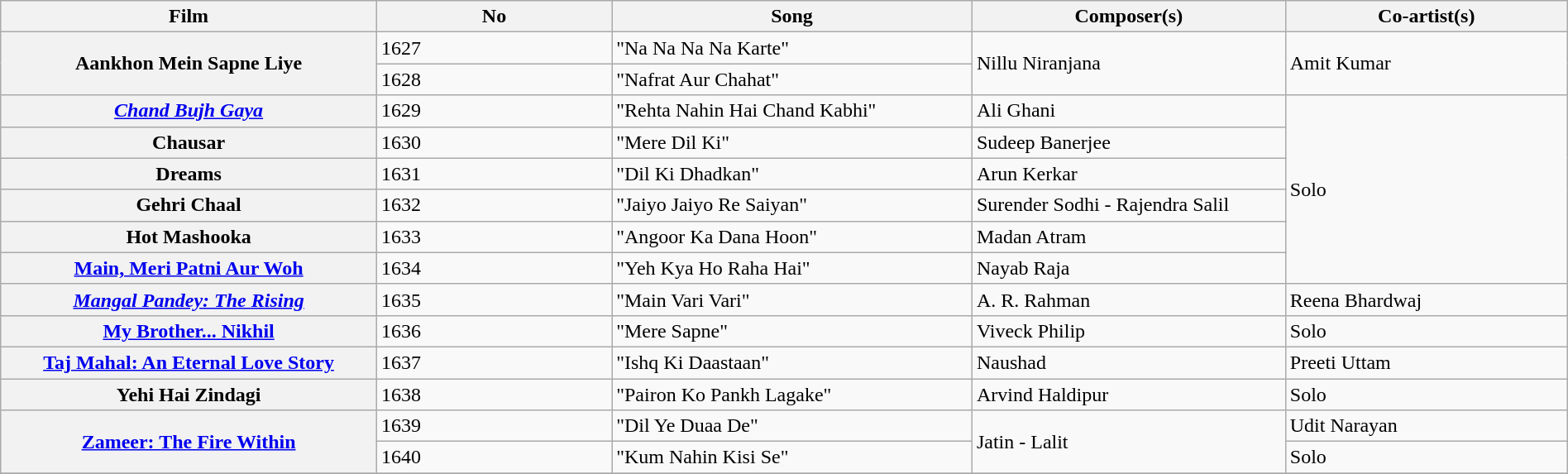<table class="wikitable plainrowheaders" style="width:100%; textcolor:#000">
<tr>
<th scope="col" style="width:24%;">Film</th>
<th>No</th>
<th scope="col" style="width:23%;">Song</th>
<th scope="col" style="width:20%;">Composer(s)</th>
<th scope="col" style="width:18%;">Co-artist(s)</th>
</tr>
<tr>
<th rowspan=2>Aankhon Mein Sapne Liye</th>
<td>1627</td>
<td>"Na Na Na Na Karte"</td>
<td rowspan=2>Nillu Niranjana</td>
<td rowspan=2>Amit Kumar</td>
</tr>
<tr>
<td>1628</td>
<td>"Nafrat Aur Chahat"</td>
</tr>
<tr>
<th><em><a href='#'>Chand Bujh Gaya</a></em></th>
<td>1629</td>
<td>"Rehta Nahin Hai Chand Kabhi"</td>
<td>Ali Ghani</td>
<td rowspan=6>Solo</td>
</tr>
<tr>
<th>Chausar</th>
<td>1630</td>
<td>"Mere Dil Ki"</td>
<td>Sudeep Banerjee</td>
</tr>
<tr>
<th>Dreams</th>
<td>1631</td>
<td>"Dil Ki Dhadkan"</td>
<td>Arun Kerkar</td>
</tr>
<tr>
<th>Gehri Chaal</th>
<td>1632</td>
<td>"Jaiyo Jaiyo Re Saiyan"</td>
<td>Surender Sodhi - Rajendra Salil</td>
</tr>
<tr>
<th>Hot Mashooka</th>
<td>1633</td>
<td>"Angoor Ka Dana Hoon"</td>
<td>Madan Atram</td>
</tr>
<tr>
<th><a href='#'>Main, Meri Patni Aur Woh</a></th>
<td>1634</td>
<td>"Yeh Kya Ho Raha Hai"</td>
<td>Nayab Raja</td>
</tr>
<tr>
<th><em><a href='#'>Mangal Pandey: The Rising</a></em></th>
<td>1635</td>
<td>"Main Vari Vari"</td>
<td>A. R. Rahman</td>
<td>Reena Bhardwaj</td>
</tr>
<tr>
<th><a href='#'>My Brother... Nikhil</a></th>
<td>1636</td>
<td>"Mere Sapne"</td>
<td>Viveck Philip</td>
<td>Solo</td>
</tr>
<tr>
<th><a href='#'>Taj Mahal: An Eternal Love Story</a></th>
<td>1637</td>
<td>"Ishq Ki Daastaan"</td>
<td>Naushad</td>
<td>Preeti Uttam</td>
</tr>
<tr>
<th>Yehi Hai Zindagi</th>
<td>1638</td>
<td>"Pairon Ko Pankh Lagake"</td>
<td>Arvind Haldipur</td>
<td>Solo</td>
</tr>
<tr>
<th rowspan="2"><a href='#'>Zameer: The Fire Within</a></th>
<td>1639</td>
<td>"Dil Ye Duaa De"</td>
<td rowspan="2">Jatin - Lalit</td>
<td>Udit Narayan</td>
</tr>
<tr>
<td>1640</td>
<td>"Kum Nahin Kisi Se"</td>
<td>Solo</td>
</tr>
<tr>
</tr>
</table>
